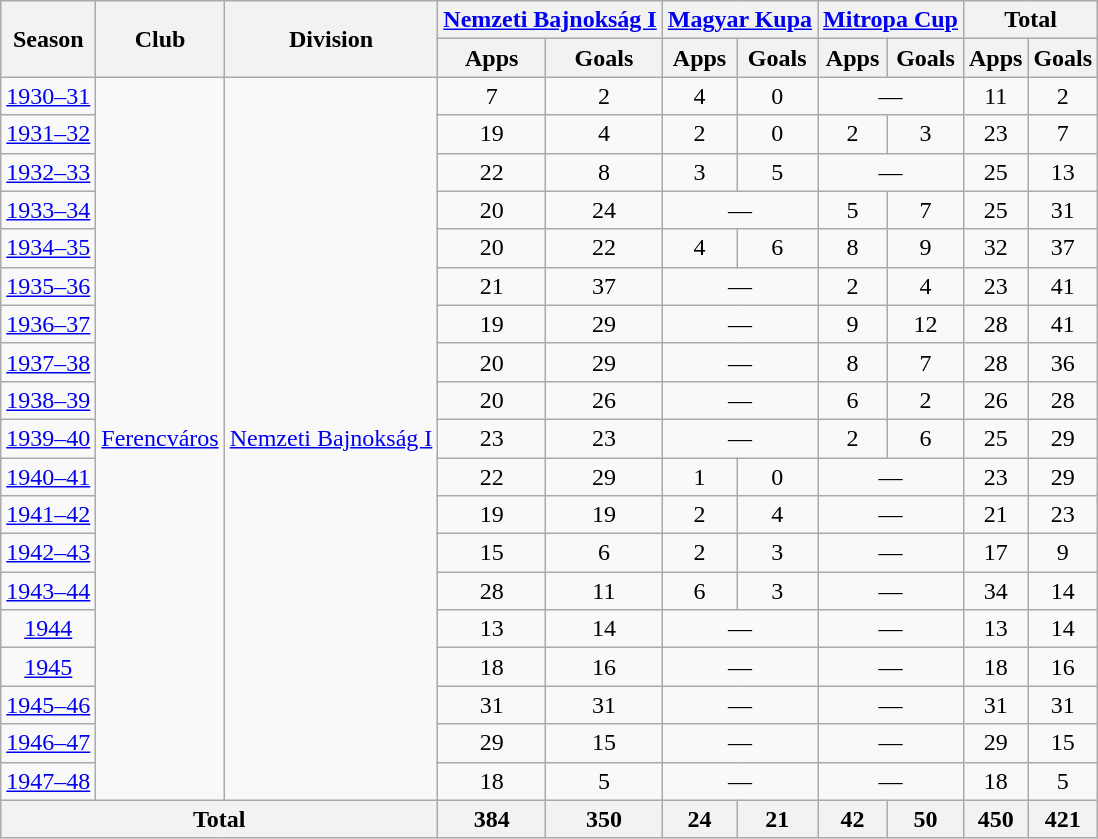<table class="wikitable" style="text-align:center">
<tr>
<th rowspan="2">Season</th>
<th rowspan="2">Club</th>
<th rowspan="2">Division</th>
<th colspan="2"><a href='#'>Nemzeti Bajnokság I</a></th>
<th colspan="2"><a href='#'>Magyar Kupa</a></th>
<th colspan="2"><a href='#'>Mitropa Cup</a></th>
<th colspan="2">Total</th>
</tr>
<tr>
<th>Apps</th>
<th>Goals</th>
<th>Apps</th>
<th>Goals</th>
<th>Apps</th>
<th>Goals</th>
<th>Apps</th>
<th>Goals</th>
</tr>
<tr>
<td><a href='#'>1930–31</a></td>
<td rowspan="19"><a href='#'>Ferencváros</a></td>
<td rowspan="19"><a href='#'>Nemzeti Bajnokság I</a></td>
<td>7</td>
<td>2</td>
<td>4</td>
<td>0</td>
<td colspan="2">—</td>
<td>11</td>
<td>2</td>
</tr>
<tr>
<td><a href='#'>1931–32</a></td>
<td>19</td>
<td>4</td>
<td>2</td>
<td>0</td>
<td>2</td>
<td>3</td>
<td>23</td>
<td>7</td>
</tr>
<tr>
<td><a href='#'>1932–33</a></td>
<td>22</td>
<td>8</td>
<td>3</td>
<td>5</td>
<td colspan="2">—</td>
<td>25</td>
<td>13</td>
</tr>
<tr>
<td><a href='#'>1933–34</a></td>
<td>20</td>
<td>24</td>
<td colspan="2">—</td>
<td>5</td>
<td>7</td>
<td>25</td>
<td>31</td>
</tr>
<tr>
<td><a href='#'>1934–35</a></td>
<td>20</td>
<td>22</td>
<td>4</td>
<td>6</td>
<td>8</td>
<td>9</td>
<td>32</td>
<td>37</td>
</tr>
<tr>
<td><a href='#'>1935–36</a></td>
<td>21</td>
<td>37</td>
<td colspan="2">—</td>
<td>2</td>
<td>4</td>
<td>23</td>
<td>41</td>
</tr>
<tr>
<td><a href='#'>1936–37</a></td>
<td>19</td>
<td>29</td>
<td colspan="2">—</td>
<td>9</td>
<td>12</td>
<td>28</td>
<td>41</td>
</tr>
<tr>
<td><a href='#'>1937–38</a></td>
<td>20</td>
<td>29</td>
<td colspan="2">—</td>
<td>8</td>
<td>7</td>
<td>28</td>
<td>36</td>
</tr>
<tr>
<td><a href='#'>1938–39</a></td>
<td>20</td>
<td>26</td>
<td colspan="2">—</td>
<td>6</td>
<td>2</td>
<td>26</td>
<td>28</td>
</tr>
<tr>
<td><a href='#'>1939–40</a></td>
<td>23</td>
<td>23</td>
<td colspan="2">—</td>
<td>2</td>
<td>6</td>
<td>25</td>
<td>29</td>
</tr>
<tr>
<td><a href='#'>1940–41</a></td>
<td>22</td>
<td>29</td>
<td>1</td>
<td>0</td>
<td colspan="2">—</td>
<td>23</td>
<td>29</td>
</tr>
<tr>
<td><a href='#'>1941–42</a></td>
<td>19</td>
<td>19</td>
<td>2</td>
<td>4</td>
<td colspan="2">—</td>
<td>21</td>
<td>23</td>
</tr>
<tr>
<td><a href='#'>1942–43</a></td>
<td>15</td>
<td>6</td>
<td>2</td>
<td>3</td>
<td colspan="2">—</td>
<td>17</td>
<td>9</td>
</tr>
<tr>
<td><a href='#'>1943–44</a></td>
<td>28</td>
<td>11</td>
<td>6</td>
<td>3</td>
<td colspan="2">—</td>
<td>34</td>
<td>14</td>
</tr>
<tr>
<td><a href='#'>1944</a></td>
<td>13</td>
<td>14</td>
<td colspan="2">—</td>
<td colspan="2">—</td>
<td>13</td>
<td>14</td>
</tr>
<tr>
<td><a href='#'>1945</a></td>
<td>18</td>
<td>16</td>
<td colspan="2">—</td>
<td colspan="2">—</td>
<td>18</td>
<td>16</td>
</tr>
<tr>
<td><a href='#'>1945–46</a></td>
<td>31</td>
<td>31</td>
<td colspan="2">—</td>
<td colspan="2">—</td>
<td>31</td>
<td>31</td>
</tr>
<tr>
<td><a href='#'>1946–47</a></td>
<td>29</td>
<td>15</td>
<td colspan="2">—</td>
<td colspan="2">—</td>
<td>29</td>
<td>15</td>
</tr>
<tr>
<td><a href='#'>1947–48</a></td>
<td>18</td>
<td>5</td>
<td colspan="2">—</td>
<td colspan="2">—</td>
<td>18</td>
<td>5</td>
</tr>
<tr>
<th colspan="3">Total</th>
<th>384</th>
<th>350</th>
<th>24</th>
<th>21</th>
<th>42</th>
<th>50</th>
<th>450</th>
<th>421</th>
</tr>
</table>
